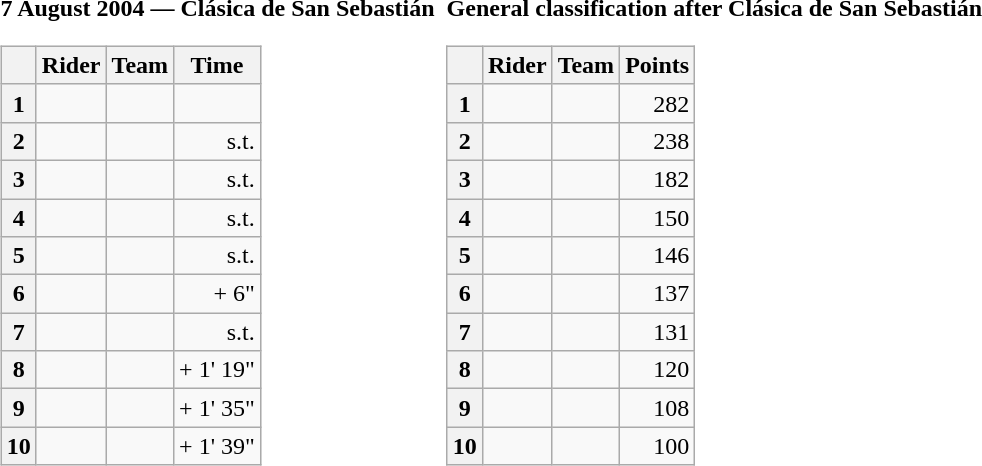<table>
<tr>
<td><strong>7 August 2004 — Clásica de San Sebastián </strong><br><table class="wikitable">
<tr>
<th></th>
<th>Rider</th>
<th>Team</th>
<th>Time</th>
</tr>
<tr>
<th style="text-align:center;">1</th>
<td></td>
<td></td>
<td style="text-align:right;"></td>
</tr>
<tr>
<th style="text-align:center;">2</th>
<td></td>
<td></td>
<td style="text-align:right;">s.t.</td>
</tr>
<tr>
<th style="text-align:center;">3</th>
<td> </td>
<td></td>
<td style="text-align:right;">s.t.</td>
</tr>
<tr>
<th style="text-align:center;">4</th>
<td></td>
<td></td>
<td style="text-align:right;">s.t.</td>
</tr>
<tr>
<th style="text-align:center;">5</th>
<td></td>
<td></td>
<td style="text-align:right;">s.t.</td>
</tr>
<tr>
<th style="text-align:center;">6</th>
<td></td>
<td></td>
<td style="text-align:right;">+ 6"</td>
</tr>
<tr>
<th style="text-align:center;">7</th>
<td></td>
<td></td>
<td style="text-align:right;">s.t.</td>
</tr>
<tr>
<th style="text-align:center;">8</th>
<td></td>
<td></td>
<td style="text-align:right;">+ 1' 19"</td>
</tr>
<tr>
<th style="text-align:center;">9</th>
<td></td>
<td></td>
<td style="text-align:right;">+ 1' 35"</td>
</tr>
<tr>
<th style="text-align:center;">10</th>
<td></td>
<td></td>
<td style="text-align:right;">+ 1' 39"</td>
</tr>
</table>
</td>
<td></td>
<td><strong>General classification after Clásica de San Sebastián</strong><br><table class="wikitable">
<tr>
<th></th>
<th>Rider</th>
<th>Team</th>
<th>Points</th>
</tr>
<tr>
<th>1</th>
<td> </td>
<td></td>
<td align="right">282</td>
</tr>
<tr>
<th>2</th>
<td></td>
<td></td>
<td align="right">238</td>
</tr>
<tr>
<th>3</th>
<td></td>
<td></td>
<td align="right">182</td>
</tr>
<tr>
<th>4</th>
<td></td>
<td></td>
<td align="right">150</td>
</tr>
<tr>
<th>5</th>
<td></td>
<td></td>
<td align="right">146</td>
</tr>
<tr>
<th>6</th>
<td></td>
<td></td>
<td align="right">137</td>
</tr>
<tr>
<th>7</th>
<td></td>
<td></td>
<td align="right">131</td>
</tr>
<tr>
<th>8</th>
<td></td>
<td></td>
<td align="right">120</td>
</tr>
<tr>
<th>9</th>
<td></td>
<td></td>
<td align="right">108</td>
</tr>
<tr>
<th>10</th>
<td></td>
<td></td>
<td align="right">100</td>
</tr>
</table>
</td>
</tr>
</table>
